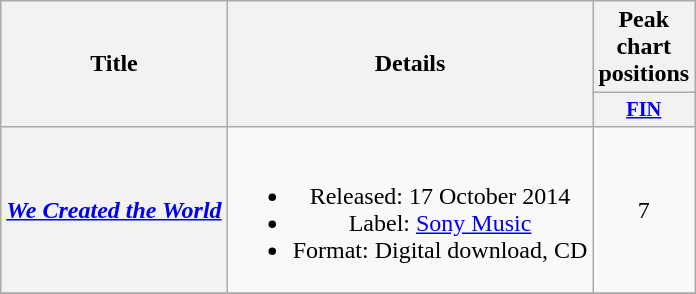<table class="wikitable plainrowheaders" style="text-align:center;">
<tr>
<th scope="col" rowspan="2">Title</th>
<th scope="col" rowspan="2">Details</th>
<th scope="col" colspan="1">Peak chart positions</th>
</tr>
<tr>
<th scope="col" style="width:3em;font-size:85%;"><a href='#'>FIN</a><br></th>
</tr>
<tr>
<th scope="row"><em><a href='#'>We Created the World</a></em></th>
<td><br><ul><li>Released: 17 October 2014</li><li>Label: <a href='#'>Sony Music</a></li><li>Format: Digital download, CD</li></ul></td>
<td>7</td>
</tr>
<tr>
</tr>
</table>
